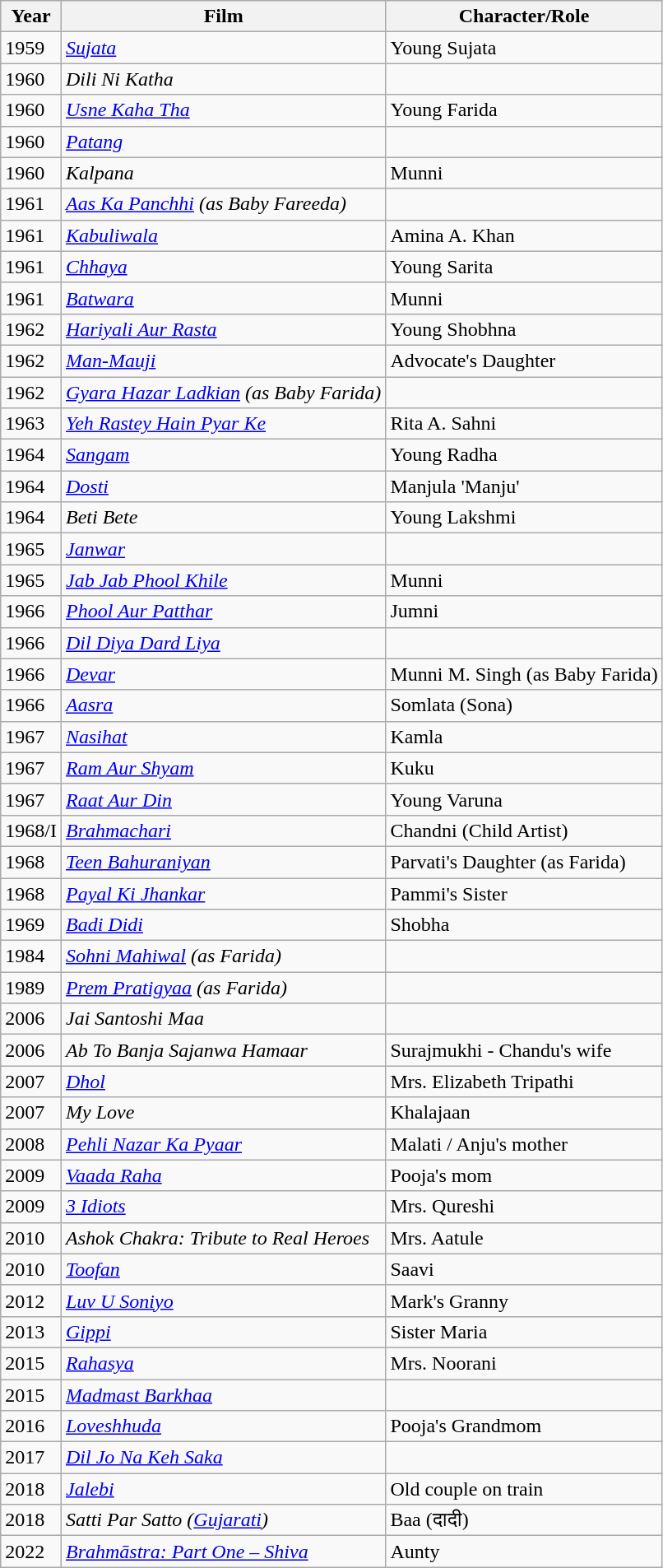<table class="wikitable sortable">
<tr>
<th>Year</th>
<th>Film</th>
<th>Character/Role</th>
</tr>
<tr>
<td>1959</td>
<td><a href='#'><em>Sujata</em></a></td>
<td>Young Sujata</td>
</tr>
<tr>
<td>1960</td>
<td><em>Dili Ni Katha</em></td>
<td></td>
</tr>
<tr>
<td>1960</td>
<td><em><a href='#'>Usne Kaha Tha</a></em></td>
<td>Young Farida</td>
</tr>
<tr>
<td>1960</td>
<td><em><a href='#'>Patang</a></em></td>
<td></td>
</tr>
<tr>
<td>1960</td>
<td><em>Kalpana</em></td>
<td>Munni</td>
</tr>
<tr>
<td>1961</td>
<td><em><a href='#'>Aas Ka Panchhi</a> (as Baby Fareeda)</em></td>
<td></td>
</tr>
<tr>
<td>1961</td>
<td><a href='#'><em>Kabuliwala</em></a></td>
<td>Amina A. Khan</td>
</tr>
<tr>
<td>1961</td>
<td><a href='#'><em>Chhaya</em></a></td>
<td>Young Sarita</td>
</tr>
<tr>
<td>1961</td>
<td><em><a href='#'>Batwara</a></em></td>
<td>Munni</td>
</tr>
<tr>
<td>1962</td>
<td><em><a href='#'>Hariyali Aur Rasta</a></em></td>
<td>Young Shobhna</td>
</tr>
<tr>
<td>1962</td>
<td><em><a href='#'>Man-Mauji</a></em></td>
<td>Advocate's Daughter</td>
</tr>
<tr>
<td>1962</td>
<td><em><a href='#'>Gyara Hazar Ladkian</a> (as Baby Farida)</em></td>
<td></td>
</tr>
<tr>
<td>1963</td>
<td><em><a href='#'>Yeh Rastey Hain Pyar Ke</a></em></td>
<td>Rita A. Sahni</td>
</tr>
<tr>
<td>1964</td>
<td><a href='#'><em>Sangam</em></a></td>
<td>Young Radha</td>
</tr>
<tr>
<td>1964</td>
<td><a href='#'><em>Dosti</em></a></td>
<td>Manjula 'Manju'</td>
</tr>
<tr>
<td>1964</td>
<td><em>Beti Bete</em></td>
<td>Young Lakshmi</td>
</tr>
<tr>
<td>1965</td>
<td><a href='#'><em>Janwar</em></a></td>
<td></td>
</tr>
<tr>
<td>1965</td>
<td><em><a href='#'>Jab Jab Phool Khile</a></em></td>
<td>Munni</td>
</tr>
<tr>
<td>1966</td>
<td><em><a href='#'>Phool Aur Patthar</a></em></td>
<td>Jumni</td>
</tr>
<tr>
<td>1966</td>
<td><em><a href='#'>Dil Diya Dard Liya</a></em></td>
<td></td>
</tr>
<tr>
<td>1966</td>
<td><em><a href='#'>Devar</a></em></td>
<td>Munni M. Singh (as Baby Farida)</td>
</tr>
<tr>
<td>1966</td>
<td><em><a href='#'>Aasra</a></em></td>
<td>Somlata (Sona)</td>
</tr>
<tr>
<td>1967</td>
<td><em><a href='#'>Nasihat</a></em></td>
<td>Kamla</td>
</tr>
<tr>
<td>1967</td>
<td><em><a href='#'>Ram Aur Shyam</a></em></td>
<td>Kuku</td>
</tr>
<tr>
<td>1967</td>
<td><em><a href='#'>Raat Aur Din</a></em></td>
<td>Young Varuna</td>
</tr>
<tr>
<td>1968/I</td>
<td><a href='#'><em>Brahmachari</em></a></td>
<td>Chandni (Child Artist)</td>
</tr>
<tr>
<td>1968</td>
<td><em><a href='#'>Teen Bahuraniyan</a></em></td>
<td>Parvati's Daughter (as Farida)</td>
</tr>
<tr>
<td>1968</td>
<td><a href='#'><em>Payal Ki Jhankar</em></a></td>
<td>Pammi's Sister</td>
</tr>
<tr>
<td>1969</td>
<td><em><a href='#'>Badi Didi</a></em></td>
<td>Shobha</td>
</tr>
<tr>
<td>1984</td>
<td><em><a href='#'>Sohni Mahiwal</a> (as Farida)</em></td>
<td></td>
</tr>
<tr>
<td>1989</td>
<td><em><a href='#'>Prem Pratigyaa</a> (as Farida)</em></td>
<td></td>
</tr>
<tr>
<td>2006</td>
<td><em>Jai Santoshi Maa</em></td>
<td></td>
</tr>
<tr>
<td>2006</td>
<td><em>Ab To Banja Sajanwa Hamaar</em></td>
<td>Surajmukhi - Chandu's wife</td>
</tr>
<tr>
<td>2007</td>
<td><a href='#'><em>Dhol</em></a></td>
<td>Mrs. Elizabeth Tripathi</td>
</tr>
<tr>
<td>2007</td>
<td><em>My Love</em></td>
<td>Khalajaan</td>
</tr>
<tr>
<td>2008</td>
<td><em><a href='#'>Pehli Nazar Ka Pyaar</a></em></td>
<td>Malati / Anju's mother</td>
</tr>
<tr>
<td>2009</td>
<td><em><a href='#'>Vaada Raha</a></em></td>
<td>Pooja's mom</td>
</tr>
<tr>
<td>2009</td>
<td><em><a href='#'>3 Idiots</a></em></td>
<td>Mrs. Qureshi</td>
</tr>
<tr>
<td>2010</td>
<td><em>Ashok Chakra: Tribute to Real Heroes</em></td>
<td>Mrs. Aatule</td>
</tr>
<tr>
<td>2010</td>
<td><em><a href='#'>Toofan</a></em></td>
<td>Saavi</td>
</tr>
<tr>
<td>2012</td>
<td><em><a href='#'>Luv U Soniyo</a></em></td>
<td>Mark's Granny</td>
</tr>
<tr>
<td>2013</td>
<td><em><a href='#'>Gippi</a></em></td>
<td>Sister Maria</td>
</tr>
<tr>
<td>2015</td>
<td><em><a href='#'>Rahasya</a></em></td>
<td>Mrs. Noorani</td>
</tr>
<tr>
<td>2015</td>
<td><em><a href='#'>Madmast Barkhaa</a></em></td>
<td></td>
</tr>
<tr>
<td>2016</td>
<td><em><a href='#'>Loveshhuda</a></em></td>
<td>Pooja's Grandmom</td>
</tr>
<tr>
<td>2017</td>
<td><em><a href='#'>Dil Jo Na Keh Saka</a></em></td>
<td Biji / Bebe></td>
</tr>
<tr>
<td>2018</td>
<td><a href='#'><em>Jalebi</em></a></td>
<td>Old couple on train</td>
</tr>
<tr>
<td>2018</td>
<td><em>Satti Par Satto (<a href='#'>Gujarati</a>)</em></td>
<td>Baa (दादी)</td>
</tr>
<tr>
<td>2022</td>
<td><em><a href='#'>Brahmāstra: Part One – Shiva</a></em></td>
<td>Aunty</td>
</tr>
</table>
